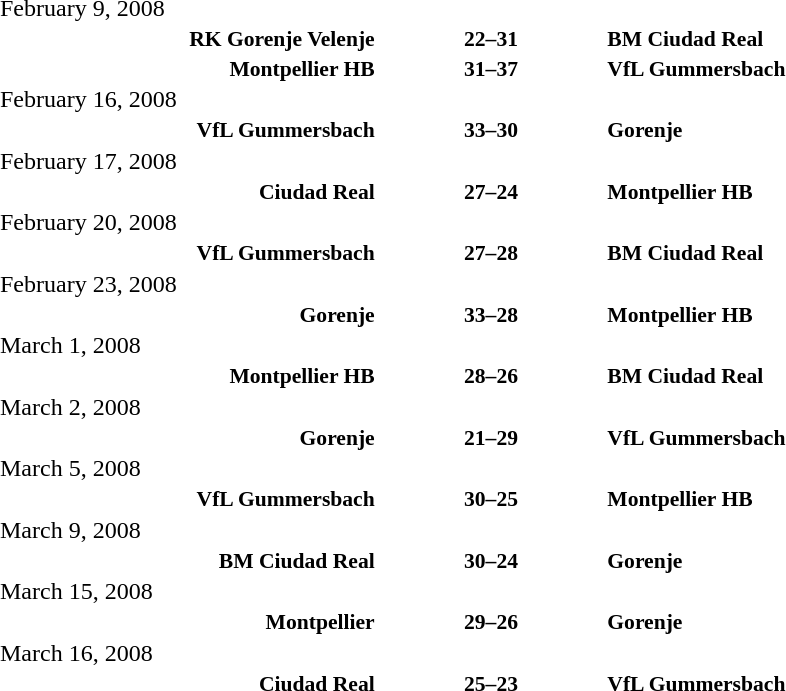<table width=100% cellspacing=1>
<tr>
<th width=20%></th>
<th width=12%></th>
<th width=20%></th>
<th></th>
</tr>
<tr>
<td>February 9, 2008</td>
</tr>
<tr style=font-size:90%>
<td align=right><strong>RK Gorenje Velenje</strong></td>
<td align=center><strong>22–31</strong></td>
<td><strong>BM Ciudad Real</strong></td>
</tr>
<tr style=font-size:90%>
<td align=right><strong>Montpellier HB</strong></td>
<td align=center><strong>31–37</strong></td>
<td><strong>VfL Gummersbach</strong></td>
</tr>
<tr>
<td>February 16, 2008</td>
</tr>
<tr style=font-size:90%>
<td align=right><strong>VfL Gummersbach</strong></td>
<td align=center><strong>33–30</strong></td>
<td><strong>Gorenje</strong></td>
</tr>
<tr>
<td>February 17, 2008</td>
</tr>
<tr style=font-size:90%>
<td align=right><strong>Ciudad Real</strong></td>
<td align=center><strong>27–24</strong></td>
<td><strong>Montpellier HB</strong></td>
</tr>
<tr>
<td>February 20, 2008</td>
</tr>
<tr style=font-size:90%>
<td align=right><strong>VfL Gummersbach</strong></td>
<td align=center><strong>27–28</strong></td>
<td><strong>BM Ciudad Real</strong></td>
</tr>
<tr>
<td>February 23, 2008</td>
</tr>
<tr style=font-size:90%>
<td align=right><strong>Gorenje</strong></td>
<td align=center><strong>33–28</strong></td>
<td><strong>Montpellier HB</strong></td>
</tr>
<tr>
<td>March 1, 2008</td>
</tr>
<tr style=font-size:90%>
<td align=right><strong>Montpellier HB</strong></td>
<td align=center><strong>28–26</strong></td>
<td><strong>BM Ciudad Real</strong></td>
</tr>
<tr>
<td>March 2, 2008</td>
</tr>
<tr style=font-size:90%>
<td align=right><strong>Gorenje</strong></td>
<td align=center><strong>21–29</strong></td>
<td><strong>VfL Gummersbach</strong></td>
</tr>
<tr>
<td>March 5, 2008</td>
</tr>
<tr style=font-size:90%>
<td align=right><strong>VfL Gummersbach</strong></td>
<td align=center><strong>30–25</strong></td>
<td><strong>Montpellier HB</strong></td>
</tr>
<tr>
<td>March 9, 2008</td>
</tr>
<tr style=font-size:90%>
<td align=right><strong>BM Ciudad Real</strong></td>
<td align=center><strong>30–24</strong></td>
<td><strong>Gorenje</strong></td>
</tr>
<tr>
<td>March 15, 2008</td>
</tr>
<tr style=font-size:90%>
<td align=right><strong>Montpellier</strong></td>
<td align=center><strong>29–26</strong></td>
<td><strong>Gorenje</strong></td>
</tr>
<tr>
<td>March 16, 2008</td>
</tr>
<tr style=font-size:90%>
<td align=right><strong>Ciudad Real</strong></td>
<td align=center><strong>25–23</strong></td>
<td><strong>VfL Gummersbach</strong></td>
</tr>
</table>
